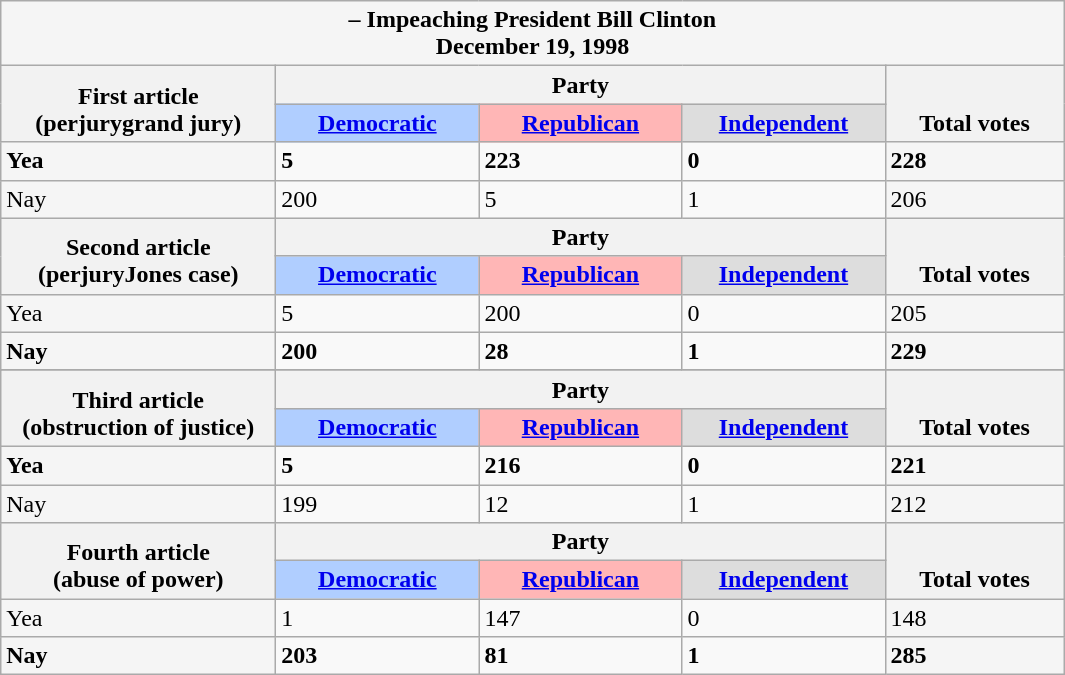<table class="wikitable">
<tr>
<th colspan=5 style="background:#f5f5f5"> – Impeaching President Bill Clinton<br>December 19, 1998</th>
</tr>
<tr style="vertical-align:bottom;">
<th rowspan=2>First article<br>(perjurygrand jury)</th>
<th colspan=3>Party</th>
<th rowspan=2>Total votes</th>
</tr>
<tr style="vertical-align:bottom;">
<th style="background:#b0ceff;"><a href='#'>Democratic</a></th>
<th style="background:#ffb6b6;"><a href='#'>Republican</a></th>
<th style="background:#dddddd;"><a href='#'>Independent</a></th>
</tr>
<tr>
<td style="width: 11em; background:#F5F5F5"><strong>Yea</strong></td>
<td style="width: 8em;"><strong>5</strong></td>
<td style="width: 8em;"><strong>223</strong></td>
<td style="width: 8em;"><strong>0</strong></td>
<td style="width: 7em; background:#F5F5F5"><strong>228</strong></td>
</tr>
<tr>
<td style="background:#F5F5F5">Nay</td>
<td>200</td>
<td>5</td>
<td>1</td>
<td style="background:#F5F5F5">206</td>
</tr>
<tr style="vertical-align:bottom;">
<th rowspan=2>Second article<br>(perjuryJones case)</th>
<th colspan=3>Party</th>
<th rowspan=2>Total votes</th>
</tr>
<tr style="vertical-align:bottom;">
<th style="background:#b0ceff;"><a href='#'>Democratic</a></th>
<th style="background:#ffb6b6;"><a href='#'>Republican</a></th>
<th style="background:#dddddd;"><a href='#'>Independent</a></th>
</tr>
<tr>
<td style="width: 11em; background:#F5F5F5">Yea</td>
<td style="width: 8em;">5</td>
<td style="width: 8em;">200</td>
<td style="width: 8em;">0</td>
<td style="width: 7em; background:#F5F5F5">205</td>
</tr>
<tr>
<td style="background:#F5F5F5"><strong>Nay</strong></td>
<td><strong>200</strong></td>
<td><strong>28</strong></td>
<td><strong>1</strong></td>
<td style="background:#F5F5F5"><strong>229</strong></td>
</tr>
<tr>
</tr>
<tr style="vertical-align:bottom;">
<th rowspan=2>Third article<br>(obstruction of justice)</th>
<th colspan=3>Party</th>
<th rowspan=2>Total votes</th>
</tr>
<tr style="vertical-align:bottom;">
<th style="background:#b0ceff;"><a href='#'>Democratic</a></th>
<th style="background:#ffb6b6;"><a href='#'>Republican</a></th>
<th style="background:#dddddd;"><a href='#'>Independent</a></th>
</tr>
<tr>
<td style="width: 11em; background:#F5F5F5"><strong>Yea</strong></td>
<td style="width: 8em;"><strong>5</strong></td>
<td style="width: 8em;"><strong>216</strong></td>
<td style="width: 8em;"><strong>0</strong></td>
<td style="width: 7em; background:#F5F5F5"><strong>221</strong></td>
</tr>
<tr>
<td style="background:#F5F5F5">Nay</td>
<td>199</td>
<td>12</td>
<td>1</td>
<td style="background:#F5F5F5">212</td>
</tr>
<tr style="vertical-align:bottom;">
<th rowspan=2>Fourth article<br>(abuse of power)</th>
<th colspan=3>Party</th>
<th rowspan=2>Total votes</th>
</tr>
<tr style="vertical-align:bottom;">
<th style="background:#b0ceff;"><a href='#'>Democratic</a></th>
<th style="background:#ffb6b6;"><a href='#'>Republican</a></th>
<th style="background:#dddddd;"><a href='#'>Independent</a></th>
</tr>
<tr>
<td style="width: 11em; background:#F5F5F5">Yea</td>
<td style="width: 8em;">1</td>
<td style="width: 8em;">147</td>
<td style="width: 8em;">0</td>
<td style="width: 7em; background:#F5F5F5">148</td>
</tr>
<tr>
<td style="background:#F5F5F5"><strong>Nay</strong></td>
<td><strong>203</strong></td>
<td><strong>81</strong></td>
<td><strong>1</strong></td>
<td style="background:#F5F5F5"><strong>285</strong></td>
</tr>
</table>
